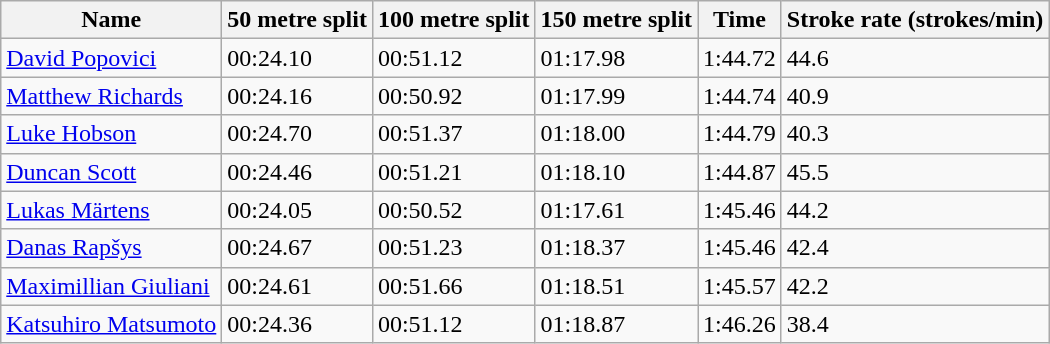<table class="wikitable sortable mw-collapsible">
<tr>
<th scope="col">Name</th>
<th scope="col">50 metre split</th>
<th scope="col">100 metre split</th>
<th scope="col">150 metre split</th>
<th scope="col">Time</th>
<th scope="col">Stroke rate (strokes/min)</th>
</tr>
<tr>
<td><a href='#'>David Popovici</a></td>
<td>00:24.10</td>
<td>00:51.12</td>
<td>01:17.98</td>
<td>1:44.72</td>
<td>44.6</td>
</tr>
<tr>
<td><a href='#'>Matthew Richards</a></td>
<td>00:24.16</td>
<td>00:50.92</td>
<td>01:17.99</td>
<td>1:44.74</td>
<td>40.9</td>
</tr>
<tr>
<td><a href='#'>Luke Hobson</a></td>
<td>00:24.70</td>
<td>00:51.37</td>
<td>01:18.00</td>
<td>1:44.79</td>
<td>40.3</td>
</tr>
<tr>
<td><a href='#'>Duncan Scott</a></td>
<td>00:24.46</td>
<td>00:51.21</td>
<td>01:18.10</td>
<td>1:44.87</td>
<td>45.5</td>
</tr>
<tr>
<td><a href='#'>Lukas Märtens</a></td>
<td>00:24.05</td>
<td>00:50.52</td>
<td>01:17.61</td>
<td>1:45.46</td>
<td>44.2</td>
</tr>
<tr>
<td><a href='#'>Danas Rapšys</a></td>
<td>00:24.67</td>
<td>00:51.23</td>
<td>01:18.37</td>
<td>1:45.46</td>
<td>42.4</td>
</tr>
<tr>
<td><a href='#'>Maximillian Giuliani</a></td>
<td>00:24.61</td>
<td>00:51.66</td>
<td>01:18.51</td>
<td>1:45.57</td>
<td>42.2</td>
</tr>
<tr>
<td><a href='#'>Katsuhiro Matsumoto</a></td>
<td>00:24.36</td>
<td>00:51.12</td>
<td>01:18.87</td>
<td>1:46.26</td>
<td>38.4</td>
</tr>
</table>
